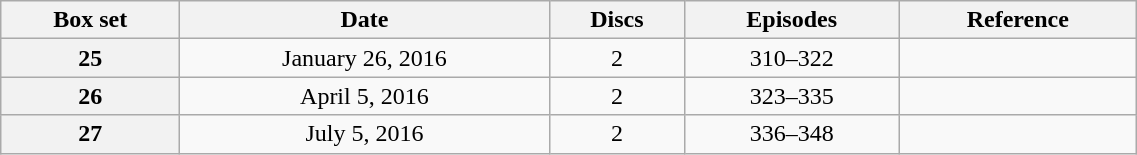<table class="wikitable" style="text-align: center; width: 60%;">
<tr>
<th scope="col" 175px;">Box set</th>
<th scope="col" 125px;>Date</th>
<th scope="col">Discs</th>
<th scope="col">Episodes</th>
<th scope="col">Reference</th>
</tr>
<tr>
<th scope="row">25</th>
<td>January 26, 2016</td>
<td>2</td>
<td>310–322</td>
<td></td>
</tr>
<tr>
<th scope="row">26</th>
<td>April 5, 2016</td>
<td>2</td>
<td>323–335</td>
<td></td>
</tr>
<tr>
<th scope="row">27</th>
<td>July 5, 2016</td>
<td>2</td>
<td>336–348</td>
<td></td>
</tr>
</table>
